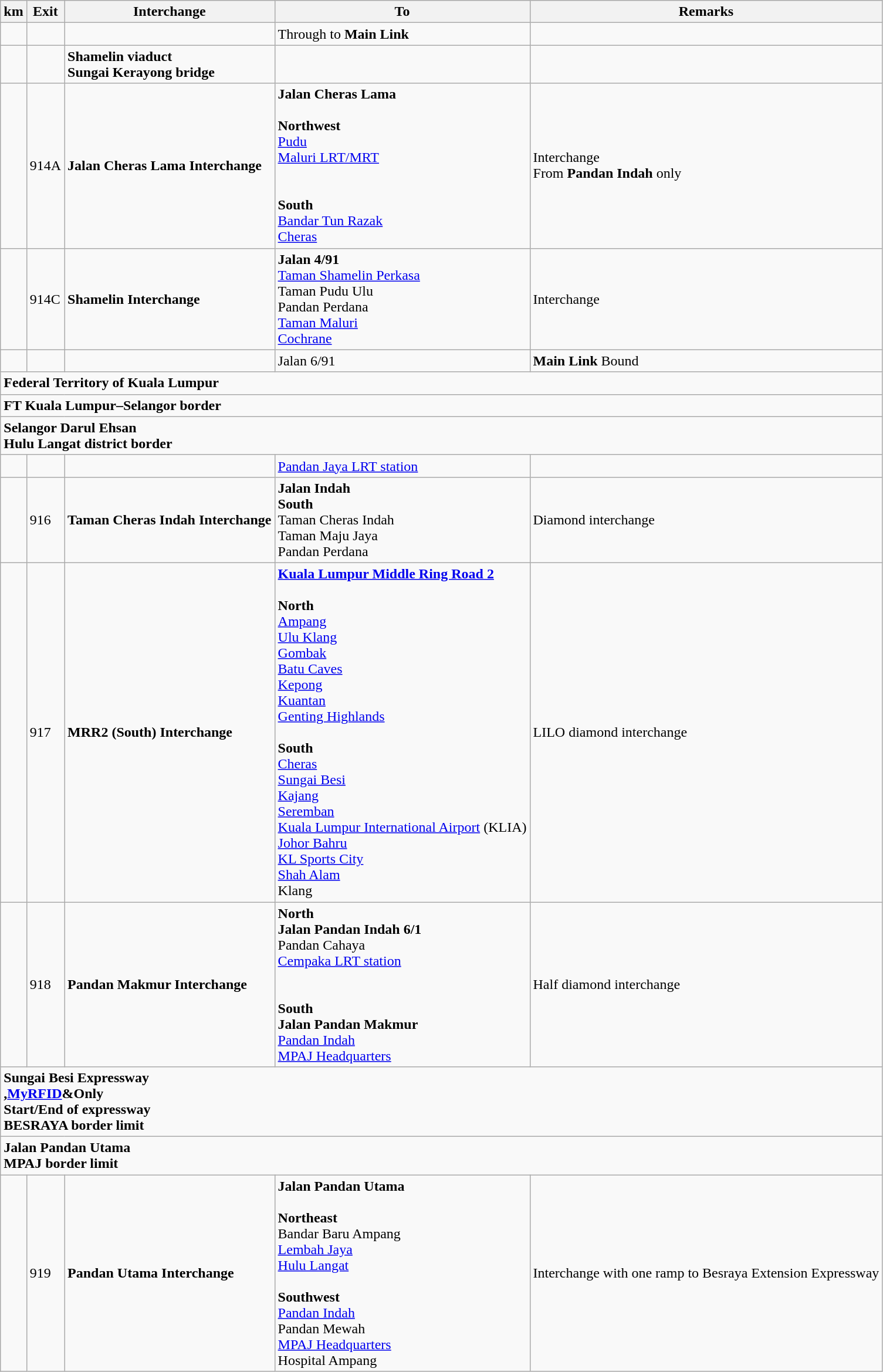<table class=wikitable>
<tr>
<th>km</th>
<th>Exit</th>
<th>Interchange</th>
<th>To</th>
<th>Remarks</th>
</tr>
<tr>
<td></td>
<td></td>
<td></td>
<td>Through to  <strong>Main Link</strong></td>
</tr>
<tr>
<td></td>
<td></td>
<td><strong>Shamelin viaduct</strong><br><strong>Sungai Kerayong bridge</strong></td>
<td></td>
<td></td>
</tr>
<tr>
<td></td>
<td>914A</td>
<td><strong>Jalan Cheras Lama Interchange</strong></td>
<td><strong>Jalan Cheras Lama</strong><br><br><strong>Northwest</strong><br><a href='#'>Pudu</a><br><a href='#'>Maluri LRT/MRT</a> <br>   <br><br><strong>South</strong><br><a href='#'>Bandar Tun Razak</a><br><a href='#'>Cheras</a></td>
<td>Interchange<br>From <strong>Pandan Indah</strong> only</td>
</tr>
<tr>
<td></td>
<td>914C</td>
<td><strong>Shamelin Interchange</strong></td>
<td><strong>Jalan 4/91</strong><br><a href='#'>Taman Shamelin Perkasa</a><br>Taman Pudu Ulu<br>Pandan Perdana<br><a href='#'>Taman Maluri</a><br><a href='#'>Cochrane</a></td>
<td>Interchange</td>
</tr>
<tr>
<td></td>
<td></td>
<td></td>
<td>Jalan 6/91</td>
<td><strong>Main Link</strong> Bound</td>
</tr>
<tr>
<td style="width:600px" colspan="6" style="text-align:center; background:green;"><strong><span>Federal Territory of Kuala Lumpur</span></strong></td>
</tr>
<tr>
<td style="width:600px" colspan="6" style="text-align:center; background:yellow;"><strong><span>FT Kuala Lumpur–Selangor border</span></strong></td>
</tr>
<tr>
<td style="width:600px" colspan="6" style="text-align:center; background:green;"><strong><span>Selangor Darul Ehsan<br>Hulu Langat district border</span></strong></td>
</tr>
<tr>
<td></td>
<td></td>
<td></td>
<td><a href='#'>Pandan Jaya LRT station</a><br></td>
<td></td>
</tr>
<tr>
<td></td>
<td>916</td>
<td><strong>Taman Cheras Indah Interchange</strong></td>
<td><strong>Jalan Indah</strong><br><strong>South</strong><br>Taman Cheras Indah<br>Taman Maju Jaya<br>Pandan Perdana</td>
<td>Diamond interchange</td>
</tr>
<tr>
<td></td>
<td>917</td>
<td><strong>MRR2 (South) Interchange</strong></td>
<td> <strong><a href='#'>Kuala Lumpur Middle Ring Road 2</a></strong><br><br><strong>North</strong><br><a href='#'>Ampang</a><br><a href='#'>Ulu Klang</a><br><a href='#'>Gombak</a><br><a href='#'>Batu Caves</a><br><a href='#'>Kepong</a><br>   <a href='#'>Kuantan</a><br>   <a href='#'>Genting Highlands</a><br><br><strong>South</strong><br><a href='#'>Cheras</a><br><a href='#'>Sungai Besi</a><br> <a href='#'>Kajang</a><br>  <a href='#'>Seremban</a><br>  <a href='#'>Kuala Lumpur International Airport</a> (KLIA) <br>  <a href='#'>Johor Bahru</a><br> <a href='#'>KL Sports City</a><br> <a href='#'>Shah Alam</a><br> Klang</td>
<td>LILO diamond interchange</td>
</tr>
<tr>
<td></td>
<td>918</td>
<td><strong>Pandan Makmur Interchange</strong></td>
<td><strong>North</strong><br><strong>Jalan Pandan Indah 6/1</strong><br>Pandan Cahaya<br><a href='#'>Cempaka LRT station</a><br><br><br><strong>South</strong><br><strong>Jalan Pandan Makmur</strong><br><a href='#'>Pandan Indah</a><br><a href='#'>MPAJ Headquarters</a></td>
<td>Half diamond interchange</td>
</tr>
<tr>
<td style="width:600px" colspan="6" style="text-align:center; background:green;"><strong><span> Sungai Besi Expressway<br>,<a href='#'><span>My</span><span>RFID</span></a>&Only<br>Start/End of expressway<br>BESRAYA border limit</span></strong></td>
</tr>
<tr>
<td style="width:600px" colspan="6" style="text-align:center; background:blue;"><strong><span>Jalan Pandan Utama<br>MPAJ border limit</span></strong></td>
</tr>
<tr>
<td></td>
<td>919</td>
<td><strong>Pandan Utama Interchange</strong></td>
<td><strong>Jalan Pandan Utama</strong><br><br><strong>Northeast</strong><br>Bandar Baru Ampang<br><a href='#'>Lembah Jaya</a><br> <a href='#'>Hulu Langat</a><br><br><strong>Southwest</strong><br><a href='#'>Pandan Indah</a><br>Pandan Mewah<br><a href='#'>MPAJ Headquarters</a><br>Hospital Ampang </td>
<td>Interchange with one ramp to  Besraya Extension Expressway</td>
</tr>
</table>
